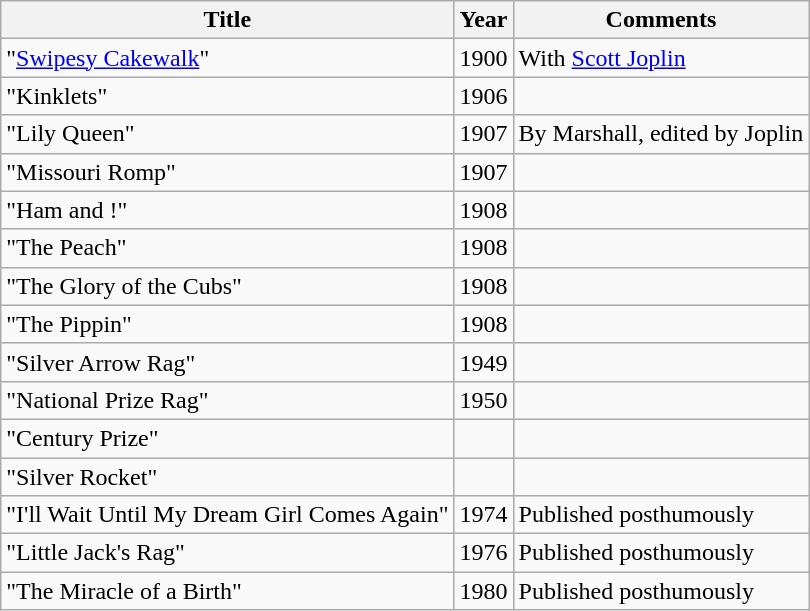<table class="wikitable sortable">
<tr>
<th>Title</th>
<th>Year</th>
<th>Comments</th>
</tr>
<tr>
<td>"<a href='#'>Swipesy Cakewalk</a>"</td>
<td>1900</td>
<td>With <a href='#'>Scott Joplin</a></td>
</tr>
<tr>
<td>"Kinklets"</td>
<td>1906</td>
<td></td>
</tr>
<tr>
<td>"Lily Queen"</td>
<td>1907</td>
<td>By Marshall, edited by Joplin</td>
</tr>
<tr>
<td>"Missouri Romp"</td>
<td>1907</td>
<td></td>
</tr>
<tr>
<td>"Ham and !"</td>
<td>1908</td>
<td></td>
</tr>
<tr>
<td>"The Peach"</td>
<td>1908</td>
<td></td>
</tr>
<tr>
<td>"The Glory of the Cubs"</td>
<td>1908</td>
<td></td>
</tr>
<tr>
<td>"The Pippin"</td>
<td>1908</td>
<td></td>
</tr>
<tr>
<td>"Silver Arrow Rag"</td>
<td>1949</td>
<td></td>
</tr>
<tr>
<td>"National Prize Rag"</td>
<td>1950</td>
<td></td>
</tr>
<tr>
<td>"Century Prize"</td>
<td></td>
<td></td>
</tr>
<tr>
<td>"Silver Rocket"</td>
<td></td>
<td></td>
</tr>
<tr>
<td>"I'll Wait Until My Dream Girl Comes Again"</td>
<td>1974</td>
<td>Published posthumously</td>
</tr>
<tr>
<td>"Little Jack's Rag"</td>
<td>1976</td>
<td>Published posthumously</td>
</tr>
<tr>
<td>"The Miracle of a Birth"</td>
<td>1980</td>
<td>Published posthumously</td>
</tr>
</table>
